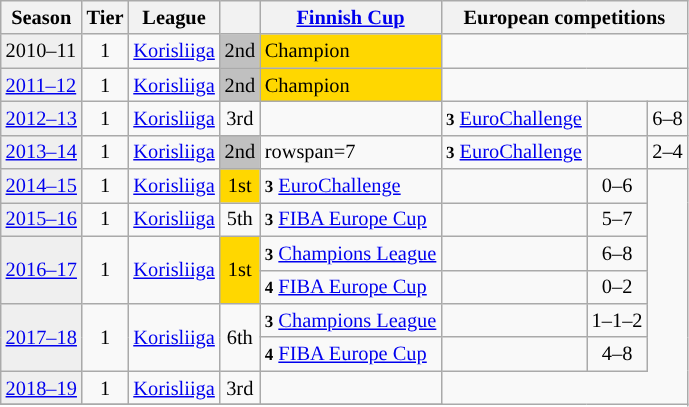<table class="wikitable" style="font-size:85%;">
<tr bgcolor=>
<th>Season</th>
<th>Tier</th>
<th>League</th>
<th></th>
<th><a href='#'>Finnish Cup</a></th>
<th colspan=3>European competitions</th>
</tr>
<tr>
<td style="background:#efefef;">2010–11</td>
<td align=center>1</td>
<td><a href='#'>Korisliiga</a></td>
<td align=center style="background:silver">2nd</td>
<td style="background:gold;">Champion</td>
<td colspan=3></td>
</tr>
<tr>
<td style="background:#efefef;"><a href='#'>2011–12</a></td>
<td align=center>1</td>
<td><a href='#'>Korisliiga</a></td>
<td style="background:silver;" align=center>2nd</td>
<td style="background:gold;">Champion</td>
<td colspan=3></td>
</tr>
<tr>
<td style="background:#efefef;"><a href='#'>2012–13</a></td>
<td align=center>1</td>
<td><a href='#'>Korisliiga</a></td>
<td align=center>3rd</td>
<td style="background: ;"></td>
<td><small><strong>3</strong></small> <a href='#'>EuroChallenge</a></td>
<td align=center></td>
<td align=center>6–8</td>
</tr>
<tr>
<td style="background:#efefef;"><a href='#'>2013–14</a></td>
<td align=center>1</td>
<td><a href='#'>Korisliiga</a></td>
<td style="background:silver" align=center>2nd</td>
<td>rowspan=7 </td>
<td><small><strong>3</strong></small> <a href='#'>EuroChallenge</a></td>
<td align=center></td>
<td align=center>2–4</td>
</tr>
<tr>
<td style="background:#efefef;"><a href='#'>2014–15</a></td>
<td align=center>1</td>
<td><a href='#'>Korisliiga</a></td>
<td style="background:gold" align=center>1st</td>
<td><small><strong>3</strong></small> <a href='#'>EuroChallenge</a></td>
<td align=center></td>
<td align=center>0–6</td>
</tr>
<tr>
<td style="background:#efefef;"><a href='#'>2015–16</a></td>
<td align=center>1</td>
<td><a href='#'>Korisliiga</a></td>
<td align=center>5th</td>
<td><small><strong>3</strong></small> <a href='#'>FIBA Europe Cup</a></td>
<td align=center></td>
<td align=center>5–7</td>
</tr>
<tr>
<td rowspan=2  style="background:#efefef;"><a href='#'>2016–17</a></td>
<td rowspan=2  align=center>1</td>
<td rowspan=2><a href='#'>Korisliiga</a></td>
<td rowspan=2 style="background:gold" align=center>1st</td>
<td><small><strong>3</strong></small> <a href='#'>Champions League</a></td>
<td align=center></td>
<td align=center>6–8</td>
</tr>
<tr>
<td><small><strong>4</strong></small> <a href='#'>FIBA Europe Cup</a></td>
<td align=center></td>
<td align=center>0–2</td>
</tr>
<tr>
<td rowspan=2  style="background:#efefef;"><a href='#'>2017–18</a></td>
<td rowspan=2  align=center>1</td>
<td rowspan=2><a href='#'>Korisliiga</a></td>
<td rowspan=2 align=center>6th</td>
<td><small><strong>3</strong></small> <a href='#'>Champions League</a></td>
<td align=center></td>
<td align=center>1–1–2</td>
</tr>
<tr>
<td><small><strong>4</strong></small> <a href='#'>FIBA Europe Cup</a></td>
<td align=center></td>
<td align=center>4–8</td>
</tr>
<tr>
<td style="background:#efefef;"><a href='#'>2018–19</a></td>
<td align=center>1</td>
<td><a href='#'>Korisliiga</a></td>
<td align=center>3rd</td>
<td></td>
</tr>
<tr>
</tr>
</table>
